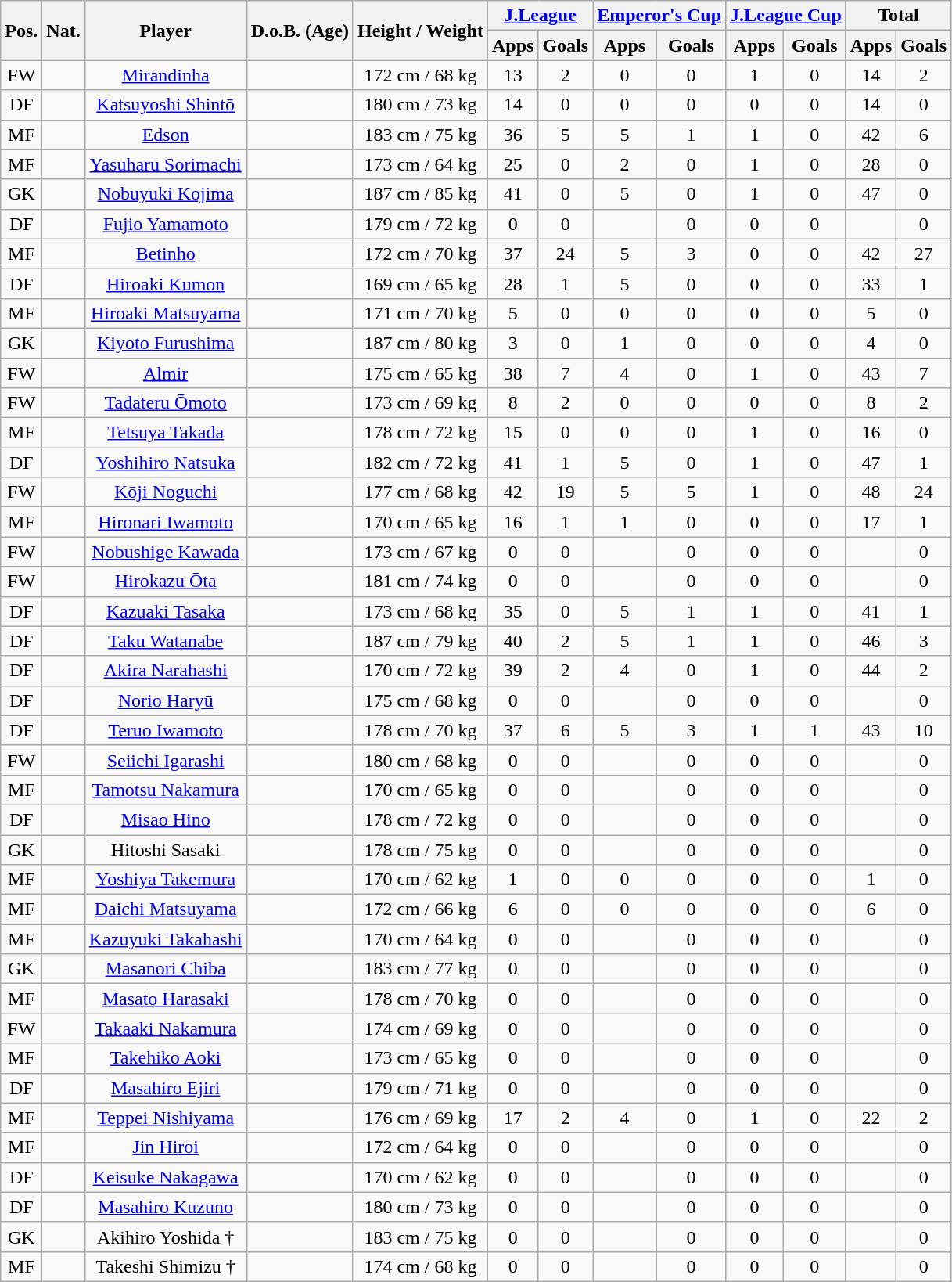<table class="wikitable" style="text-align:center;">
<tr>
<th rowspan="2">Pos.</th>
<th rowspan="2">Nat.</th>
<th rowspan="2">Player</th>
<th rowspan="2">D.o.B. (Age)</th>
<th rowspan="2">Height / Weight</th>
<th colspan="2"><a href='#'>J.League</a></th>
<th colspan="2"><a href='#'>Emperor's Cup</a></th>
<th colspan="2"><a href='#'>J.League Cup</a></th>
<th colspan="2">Total</th>
</tr>
<tr>
<th>Apps</th>
<th>Goals</th>
<th>Apps</th>
<th>Goals</th>
<th>Apps</th>
<th>Goals</th>
<th>Apps</th>
<th>Goals</th>
</tr>
<tr>
<td>FW</td>
<td></td>
<td><a href='#'>Mirandinha</a></td>
<td></td>
<td>172 cm / 68 kg</td>
<td>13</td>
<td>2</td>
<td>0</td>
<td>0</td>
<td>1</td>
<td>0</td>
<td>14</td>
<td>2</td>
</tr>
<tr>
<td>DF</td>
<td></td>
<td><a href='#'>Katsuyoshi Shintō</a></td>
<td></td>
<td>180 cm / 73 kg</td>
<td>14</td>
<td>0</td>
<td>0</td>
<td>0</td>
<td>0</td>
<td>0</td>
<td>14</td>
<td>0</td>
</tr>
<tr>
<td>MF</td>
<td></td>
<td><a href='#'>Edson</a></td>
<td></td>
<td>183 cm / 75 kg</td>
<td>36</td>
<td>5</td>
<td>5</td>
<td>1</td>
<td>1</td>
<td>0</td>
<td>42</td>
<td>6</td>
</tr>
<tr>
<td>MF</td>
<td></td>
<td><a href='#'>Yasuharu Sorimachi</a></td>
<td></td>
<td>173 cm / 64 kg</td>
<td>25</td>
<td>0</td>
<td>2</td>
<td>0</td>
<td>1</td>
<td>0</td>
<td>28</td>
<td>0</td>
</tr>
<tr>
<td>GK</td>
<td></td>
<td><a href='#'>Nobuyuki Kojima</a></td>
<td></td>
<td>187 cm / 85 kg</td>
<td>41</td>
<td>0</td>
<td>5</td>
<td>0</td>
<td>1</td>
<td>0</td>
<td>47</td>
<td>0</td>
</tr>
<tr>
<td>DF</td>
<td></td>
<td><a href='#'>Fujio Yamamoto</a></td>
<td></td>
<td>179 cm / 72 kg</td>
<td>0</td>
<td>0</td>
<td></td>
<td>0</td>
<td>0</td>
<td>0</td>
<td></td>
<td>0</td>
</tr>
<tr>
<td>MF</td>
<td></td>
<td><a href='#'>Betinho</a></td>
<td></td>
<td>172 cm / 70 kg</td>
<td>37</td>
<td>24</td>
<td>5</td>
<td>3</td>
<td>0</td>
<td>0</td>
<td>42</td>
<td>27</td>
</tr>
<tr>
<td>DF</td>
<td></td>
<td><a href='#'>Hiroaki Kumon</a></td>
<td></td>
<td>169 cm / 65 kg</td>
<td>28</td>
<td>1</td>
<td>5</td>
<td>0</td>
<td>0</td>
<td>0</td>
<td>33</td>
<td>1</td>
</tr>
<tr>
<td>MF</td>
<td></td>
<td><a href='#'>Hiroaki Matsuyama</a></td>
<td></td>
<td>171 cm / 70 kg</td>
<td>5</td>
<td>0</td>
<td>0</td>
<td>0</td>
<td>0</td>
<td>0</td>
<td>5</td>
<td>0</td>
</tr>
<tr>
<td>GK</td>
<td></td>
<td><a href='#'>Kiyoto Furushima</a></td>
<td></td>
<td>187 cm / 80 kg</td>
<td>3</td>
<td>0</td>
<td>1</td>
<td>0</td>
<td>0</td>
<td>0</td>
<td>4</td>
<td>0</td>
</tr>
<tr>
<td>FW</td>
<td></td>
<td><a href='#'>Almir</a></td>
<td></td>
<td>175 cm / 65 kg</td>
<td>38</td>
<td>7</td>
<td>4</td>
<td>0</td>
<td>1</td>
<td>0</td>
<td>43</td>
<td>7</td>
</tr>
<tr>
<td>FW</td>
<td></td>
<td><a href='#'>Tadateru Ōmoto</a></td>
<td></td>
<td>173 cm / 69 kg</td>
<td>8</td>
<td>2</td>
<td>0</td>
<td>0</td>
<td>0</td>
<td>0</td>
<td>8</td>
<td>2</td>
</tr>
<tr>
<td>MF</td>
<td></td>
<td><a href='#'>Tetsuya Takada</a></td>
<td></td>
<td>178 cm / 72 kg</td>
<td>15</td>
<td>0</td>
<td>0</td>
<td>0</td>
<td>1</td>
<td>0</td>
<td>16</td>
<td>0</td>
</tr>
<tr>
<td>DF</td>
<td></td>
<td><a href='#'>Yoshihiro Natsuka</a></td>
<td></td>
<td>182 cm / 72 kg</td>
<td>41</td>
<td>1</td>
<td>5</td>
<td>0</td>
<td>1</td>
<td>0</td>
<td>47</td>
<td>1</td>
</tr>
<tr>
<td>FW</td>
<td></td>
<td><a href='#'>Kōji Noguchi</a></td>
<td></td>
<td>177 cm / 68 kg</td>
<td>42</td>
<td>19</td>
<td>5</td>
<td>5</td>
<td>1</td>
<td>0</td>
<td>48</td>
<td>24</td>
</tr>
<tr>
<td>MF</td>
<td></td>
<td><a href='#'>Hironari Iwamoto</a></td>
<td></td>
<td>170 cm / 65 kg</td>
<td>16</td>
<td>1</td>
<td>1</td>
<td>0</td>
<td>0</td>
<td>0</td>
<td>17</td>
<td>1</td>
</tr>
<tr>
<td>FW</td>
<td></td>
<td><a href='#'>Nobushige Kawada</a></td>
<td></td>
<td>173 cm / 67 kg</td>
<td>0</td>
<td>0</td>
<td></td>
<td>0</td>
<td>0</td>
<td>0</td>
<td></td>
<td>0</td>
</tr>
<tr>
<td>FW</td>
<td></td>
<td><a href='#'>Hirokazu Ōta</a></td>
<td></td>
<td>181 cm / 74 kg</td>
<td>0</td>
<td>0</td>
<td></td>
<td>0</td>
<td>0</td>
<td>0</td>
<td></td>
<td>0</td>
</tr>
<tr>
<td>DF</td>
<td></td>
<td><a href='#'>Kazuaki Tasaka</a></td>
<td></td>
<td>173 cm / 68 kg</td>
<td>35</td>
<td>0</td>
<td>5</td>
<td>1</td>
<td>1</td>
<td>0</td>
<td>41</td>
<td>1</td>
</tr>
<tr>
<td>DF</td>
<td></td>
<td><a href='#'>Taku Watanabe</a></td>
<td></td>
<td>187 cm / 79 kg</td>
<td>40</td>
<td>2</td>
<td>5</td>
<td>1</td>
<td>1</td>
<td>0</td>
<td>46</td>
<td>3</td>
</tr>
<tr>
<td>DF</td>
<td></td>
<td><a href='#'>Akira Narahashi</a></td>
<td></td>
<td>170 cm / 72 kg</td>
<td>39</td>
<td>2</td>
<td>4</td>
<td>0</td>
<td>1</td>
<td>0</td>
<td>44</td>
<td>2</td>
</tr>
<tr>
<td>DF</td>
<td></td>
<td><a href='#'>Norio Haryū</a></td>
<td></td>
<td>175 cm / 68 kg</td>
<td>0</td>
<td>0</td>
<td></td>
<td>0</td>
<td>0</td>
<td>0</td>
<td></td>
<td>0</td>
</tr>
<tr>
<td>DF</td>
<td></td>
<td><a href='#'>Teruo Iwamoto</a></td>
<td></td>
<td>178 cm / 70 kg</td>
<td>37</td>
<td>6</td>
<td>5</td>
<td>3</td>
<td>1</td>
<td>1</td>
<td>43</td>
<td>10</td>
</tr>
<tr>
<td>FW</td>
<td></td>
<td><a href='#'>Seiichi Igarashi</a></td>
<td></td>
<td>180 cm / 68 kg</td>
<td>0</td>
<td>0</td>
<td></td>
<td>0</td>
<td>0</td>
<td>0</td>
<td></td>
<td>0</td>
</tr>
<tr>
<td>MF</td>
<td></td>
<td><a href='#'>Tamotsu Nakamura</a></td>
<td></td>
<td>170 cm / 65 kg</td>
<td>0</td>
<td>0</td>
<td></td>
<td>0</td>
<td>0</td>
<td>0</td>
<td></td>
<td>0</td>
</tr>
<tr>
<td>DF</td>
<td></td>
<td><a href='#'>Misao Hino</a></td>
<td></td>
<td>178 cm / 72 kg</td>
<td>0</td>
<td>0</td>
<td></td>
<td>0</td>
<td>0</td>
<td>0</td>
<td></td>
<td>0</td>
</tr>
<tr>
<td>GK</td>
<td></td>
<td>Hitoshi Sasaki</td>
<td></td>
<td>178 cm / 75 kg</td>
<td>0</td>
<td>0</td>
<td></td>
<td>0</td>
<td>0</td>
<td>0</td>
<td></td>
<td>0</td>
</tr>
<tr>
<td>MF</td>
<td></td>
<td><a href='#'>Yoshiya Takemura</a></td>
<td></td>
<td>170 cm / 62 kg</td>
<td>1</td>
<td>0</td>
<td>0</td>
<td>0</td>
<td>0</td>
<td>0</td>
<td>1</td>
<td>0</td>
</tr>
<tr>
<td>MF</td>
<td></td>
<td><a href='#'>Daichi Matsuyama</a></td>
<td></td>
<td>172 cm / 66 kg</td>
<td>6</td>
<td>0</td>
<td>0</td>
<td>0</td>
<td>0</td>
<td>0</td>
<td>6</td>
<td>0</td>
</tr>
<tr>
<td>MF</td>
<td></td>
<td><a href='#'>Kazuyuki Takahashi</a></td>
<td></td>
<td>170 cm / 64 kg</td>
<td>0</td>
<td>0</td>
<td></td>
<td>0</td>
<td>0</td>
<td>0</td>
<td></td>
<td>0</td>
</tr>
<tr>
<td>GK</td>
<td></td>
<td><a href='#'>Masanori Chiba</a></td>
<td></td>
<td>183 cm / 77 kg</td>
<td>0</td>
<td>0</td>
<td></td>
<td>0</td>
<td>0</td>
<td>0</td>
<td></td>
<td>0</td>
</tr>
<tr>
<td>MF</td>
<td></td>
<td><a href='#'>Masato Harasaki</a></td>
<td></td>
<td>178 cm / 70 kg</td>
<td>0</td>
<td>0</td>
<td></td>
<td>0</td>
<td>0</td>
<td>0</td>
<td></td>
<td>0</td>
</tr>
<tr>
<td>FW</td>
<td></td>
<td><a href='#'>Takaaki Nakamura</a></td>
<td></td>
<td>174 cm / 69 kg</td>
<td>0</td>
<td>0</td>
<td></td>
<td>0</td>
<td>0</td>
<td>0</td>
<td></td>
<td>0</td>
</tr>
<tr>
<td>MF</td>
<td></td>
<td><a href='#'>Takehiko Aoki</a></td>
<td></td>
<td>173 cm / 65 kg</td>
<td>0</td>
<td>0</td>
<td></td>
<td>0</td>
<td>0</td>
<td>0</td>
<td></td>
<td>0</td>
</tr>
<tr>
<td>DF</td>
<td></td>
<td><a href='#'>Masahiro Ejiri</a></td>
<td></td>
<td>179 cm / 71 kg</td>
<td>0</td>
<td>0</td>
<td></td>
<td>0</td>
<td>0</td>
<td>0</td>
<td></td>
<td>0</td>
</tr>
<tr>
<td>MF</td>
<td></td>
<td><a href='#'>Teppei Nishiyama</a></td>
<td></td>
<td>176 cm / 69 kg</td>
<td>17</td>
<td>2</td>
<td>4</td>
<td>0</td>
<td>1</td>
<td>0</td>
<td>22</td>
<td>2</td>
</tr>
<tr>
<td>MF</td>
<td></td>
<td><a href='#'>Jin Hiroi</a></td>
<td></td>
<td>172 cm / 64 kg</td>
<td>0</td>
<td>0</td>
<td></td>
<td>0</td>
<td>0</td>
<td>0</td>
<td></td>
<td>0</td>
</tr>
<tr>
<td>DF</td>
<td></td>
<td><a href='#'>Keisuke Nakagawa</a></td>
<td></td>
<td>170 cm / 62 kg</td>
<td>0</td>
<td>0</td>
<td></td>
<td>0</td>
<td>0</td>
<td>0</td>
<td></td>
<td>0</td>
</tr>
<tr>
<td>DF</td>
<td></td>
<td><a href='#'>Masahiro Kuzuno</a></td>
<td></td>
<td>180 cm / 73 kg</td>
<td>0</td>
<td>0</td>
<td></td>
<td>0</td>
<td>0</td>
<td>0</td>
<td></td>
<td>0</td>
</tr>
<tr>
<td>GK</td>
<td></td>
<td>Akihiro Yoshida †</td>
<td></td>
<td>183 cm / 75 kg</td>
<td>0</td>
<td>0</td>
<td></td>
<td>0</td>
<td>0</td>
<td>0</td>
<td></td>
<td>0</td>
</tr>
<tr>
<td>MF</td>
<td></td>
<td>Takeshi Shimizu †</td>
<td></td>
<td>174 cm / 68 kg</td>
<td>0</td>
<td>0</td>
<td></td>
<td>0</td>
<td>0</td>
<td>0</td>
<td></td>
<td>0</td>
</tr>
</table>
